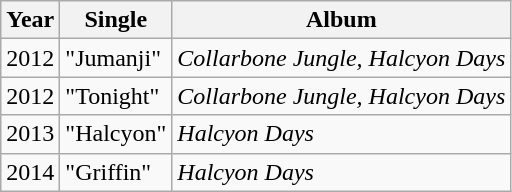<table class="wikitable">
<tr>
<th>Year</th>
<th>Single</th>
<th>Album</th>
</tr>
<tr>
<td>2012</td>
<td>"Jumanji"</td>
<td><em>Collarbone Jungle, Halcyon Days</em></td>
</tr>
<tr>
<td>2012</td>
<td>"Tonight"</td>
<td><em>Collarbone Jungle, Halcyon Days</em></td>
</tr>
<tr>
<td>2013</td>
<td>"Halcyon"</td>
<td><em>Halcyon Days</em></td>
</tr>
<tr>
<td>2014</td>
<td>"Griffin"</td>
<td><em>Halcyon Days</em></td>
</tr>
</table>
